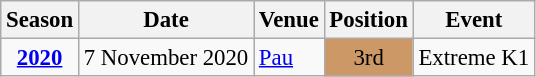<table class="wikitable" style="text-align:center; font-size:95%;">
<tr>
<th>Season</th>
<th>Date</th>
<th>Venue</th>
<th>Position</th>
<th>Event</th>
</tr>
<tr>
<td><strong><a href='#'>2020</a></strong></td>
<td align=right>7 November 2020</td>
<td align=left><a href='#'>Pau</a></td>
<td bgcolor=cc9966>3rd</td>
<td>Extreme K1</td>
</tr>
</table>
